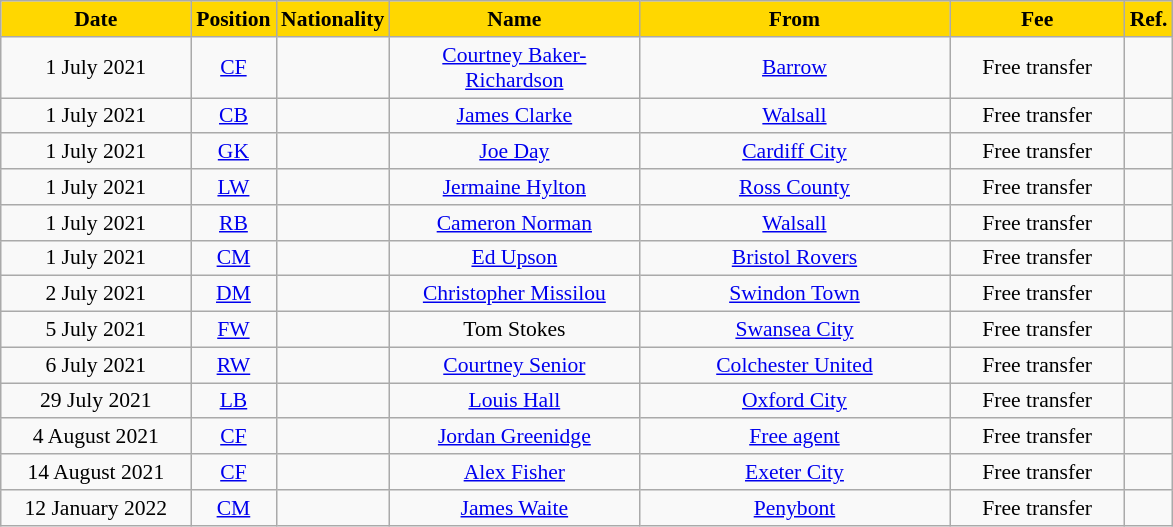<table class="wikitable"  style="text-align:center; font-size:90%; ">
<tr>
<th style="background:gold; color:black; width:120px;">Date</th>
<th style="background:gold; color:black; width:50px;">Position</th>
<th style="background:gold; color:black; width:50px;">Nationality</th>
<th style="background:gold; color:black; width:160px;">Name</th>
<th style="background:gold; color:black; width:200px;">From</th>
<th style="background:gold; color:black; width:110px;">Fee</th>
<th style="background:gold; color:black; width:25px;">Ref.</th>
</tr>
<tr>
<td>1 July 2021</td>
<td><a href='#'>CF</a></td>
<td></td>
<td><a href='#'>Courtney Baker-Richardson</a></td>
<td> <a href='#'>Barrow</a></td>
<td>Free transfer</td>
<td></td>
</tr>
<tr>
<td>1 July 2021</td>
<td><a href='#'>CB</a></td>
<td></td>
<td><a href='#'>James Clarke</a></td>
<td> <a href='#'>Walsall</a></td>
<td>Free transfer</td>
<td></td>
</tr>
<tr>
<td>1 July 2021</td>
<td><a href='#'>GK</a></td>
<td></td>
<td><a href='#'>Joe Day</a></td>
<td> <a href='#'>Cardiff City</a></td>
<td>Free transfer</td>
<td></td>
</tr>
<tr>
<td>1 July 2021</td>
<td><a href='#'>LW</a></td>
<td></td>
<td><a href='#'>Jermaine Hylton</a></td>
<td> <a href='#'>Ross County</a></td>
<td>Free transfer</td>
<td></td>
</tr>
<tr>
<td>1 July 2021</td>
<td><a href='#'>RB</a></td>
<td></td>
<td><a href='#'>Cameron Norman</a></td>
<td> <a href='#'>Walsall</a></td>
<td>Free transfer</td>
<td></td>
</tr>
<tr>
<td>1 July 2021</td>
<td><a href='#'>CM</a></td>
<td></td>
<td><a href='#'>Ed Upson</a></td>
<td> <a href='#'>Bristol Rovers</a></td>
<td>Free transfer</td>
<td></td>
</tr>
<tr>
<td>2 July 2021</td>
<td><a href='#'>DM</a></td>
<td></td>
<td><a href='#'>Christopher Missilou</a></td>
<td> <a href='#'>Swindon Town</a></td>
<td>Free transfer</td>
<td></td>
</tr>
<tr>
<td>5 July 2021</td>
<td><a href='#'>FW</a></td>
<td></td>
<td>Tom Stokes</td>
<td> <a href='#'>Swansea City</a></td>
<td>Free transfer</td>
<td></td>
</tr>
<tr>
<td>6 July 2021</td>
<td><a href='#'>RW</a></td>
<td></td>
<td><a href='#'>Courtney Senior</a></td>
<td> <a href='#'>Colchester United</a></td>
<td>Free transfer</td>
<td></td>
</tr>
<tr>
<td>29 July 2021</td>
<td><a href='#'>LB</a></td>
<td></td>
<td><a href='#'>Louis Hall</a></td>
<td> <a href='#'>Oxford City</a></td>
<td>Free transfer</td>
<td></td>
</tr>
<tr>
<td>4 August 2021</td>
<td><a href='#'>CF</a></td>
<td></td>
<td><a href='#'>Jordan Greenidge</a></td>
<td> <a href='#'>Free agent</a></td>
<td>Free transfer</td>
<td></td>
</tr>
<tr>
<td>14 August 2021</td>
<td><a href='#'>CF</a></td>
<td></td>
<td><a href='#'>Alex Fisher</a></td>
<td> <a href='#'>Exeter City</a></td>
<td>Free transfer</td>
<td></td>
</tr>
<tr>
<td>12 January 2022</td>
<td><a href='#'>CM</a></td>
<td></td>
<td><a href='#'>James Waite</a></td>
<td> <a href='#'>Penybont</a></td>
<td>Free transfer</td>
<td></td>
</tr>
</table>
